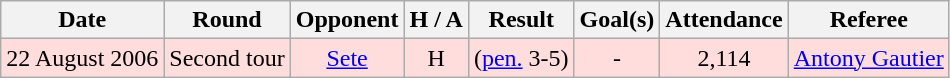<table class="wikitable" style="text-align:center">
<tr>
<th class="sortable">Date</th>
<th>Round</th>
<th>Opponent</th>
<th>H / A</th>
<th>Result</th>
<th>Goal(s)</th>
<th>Attendance</th>
<th>Referee</th>
</tr>
<tr style="background:#fdd;">
<td>22 August 2006</td>
<td>Second tour</td>
<td><a href='#'>Sete</a></td>
<td>H</td>
<td> (<a href='#'>pen.</a> 3-5)</td>
<td>-</td>
<td>2,114</td>
<td><a href='#'>Antony Gautier</a></td>
</tr>
</table>
